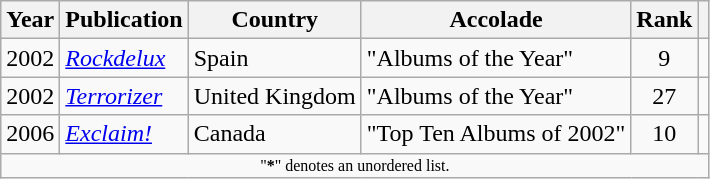<table class="wikitable sortable" style="margin:0 1em 1em 0;">
<tr>
<th>Year</th>
<th>Publication</th>
<th>Country</th>
<th>Accolade</th>
<th>Rank</th>
<th class=unsortable></th>
</tr>
<tr>
<td align=center>2002</td>
<td><em><a href='#'>Rockdelux</a></em></td>
<td>Spain</td>
<td>"Albums of the Year"</td>
<td align=center>9</td>
<td></td>
</tr>
<tr>
<td align=center>2002</td>
<td><em><a href='#'>Terrorizer</a></em></td>
<td>United Kingdom</td>
<td>"Albums of the Year"</td>
<td align=center>27</td>
<td></td>
</tr>
<tr>
<td align=center>2006</td>
<td><em><a href='#'>Exclaim!</a></em></td>
<td>Canada</td>
<td>"Top Ten Albums of 2002"</td>
<td align=center>10</td>
<td></td>
</tr>
<tr class="sortbottom">
<td colspan="6"  style="font-size:8pt; text-align:center;">"<strong>*</strong>" denotes an unordered list.</td>
</tr>
</table>
